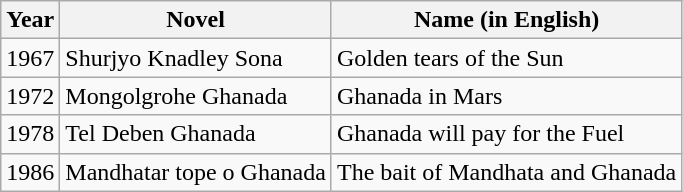<table class="wikitable">
<tr>
<th>Year</th>
<th>Novel</th>
<th>Name (in English)</th>
</tr>
<tr>
<td>1967</td>
<td>Shurjyo Knadley Sona</td>
<td>Golden tears of the Sun</td>
</tr>
<tr>
<td>1972</td>
<td>Mongolgrohe Ghanada</td>
<td>Ghanada in Mars</td>
</tr>
<tr>
<td>1978</td>
<td>Tel Deben Ghanada</td>
<td>Ghanada will pay for the Fuel</td>
</tr>
<tr>
<td>1986</td>
<td>Mandhatar tope o Ghanada</td>
<td>The bait of Mandhata and Ghanada</td>
</tr>
</table>
